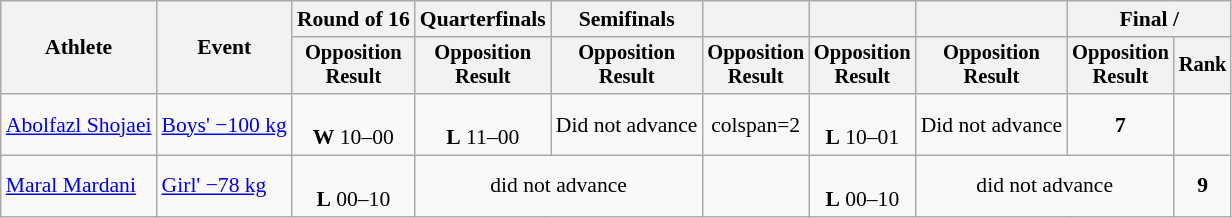<table class="wikitable" style="font-size:90%">
<tr>
<th rowspan=2>Athlete</th>
<th rowspan=2>Event</th>
<th>Round of 16</th>
<th>Quarterfinals</th>
<th>Semifinals</th>
<th></th>
<th></th>
<th></th>
<th colspan=2>Final / </th>
</tr>
<tr style="font-size:95%">
<th>Opposition<br>Result</th>
<th>Opposition<br>Result</th>
<th>Opposition<br>Result</th>
<th>Opposition<br>Result</th>
<th>Opposition<br>Result</th>
<th>Opposition<br>Result</th>
<th>Opposition<br>Result</th>
<th>Rank</th>
</tr>
<tr align=center>
<td align=left><a href='#'>Abolfazl Shojaei</a></td>
<td align=left><a href='#'>Boys' −100 kg</a></td>
<td><br><strong>W</strong>  10–00</td>
<td><br><strong>L</strong>  11–00</td>
<td>Did not advance</td>
<td>colspan=2 </td>
<td><br><strong>L</strong>  10–01</td>
<td align=center>Did not advance</td>
<td><strong>7</strong></td>
</tr>
<tr align=center>
<td align=left><a href='#'>Maral Mardani</a></td>
<td align=left><a href='#'>Girl' −78 kg</a></td>
<td><br><strong>L</strong>  00–10</td>
<td colspan="2">did not advance</td>
<td></td>
<td><br><strong>L</strong>  00–10</td>
<td align=center colspan="2">did not advance</td>
<td><strong>9</strong></td>
</tr>
</table>
